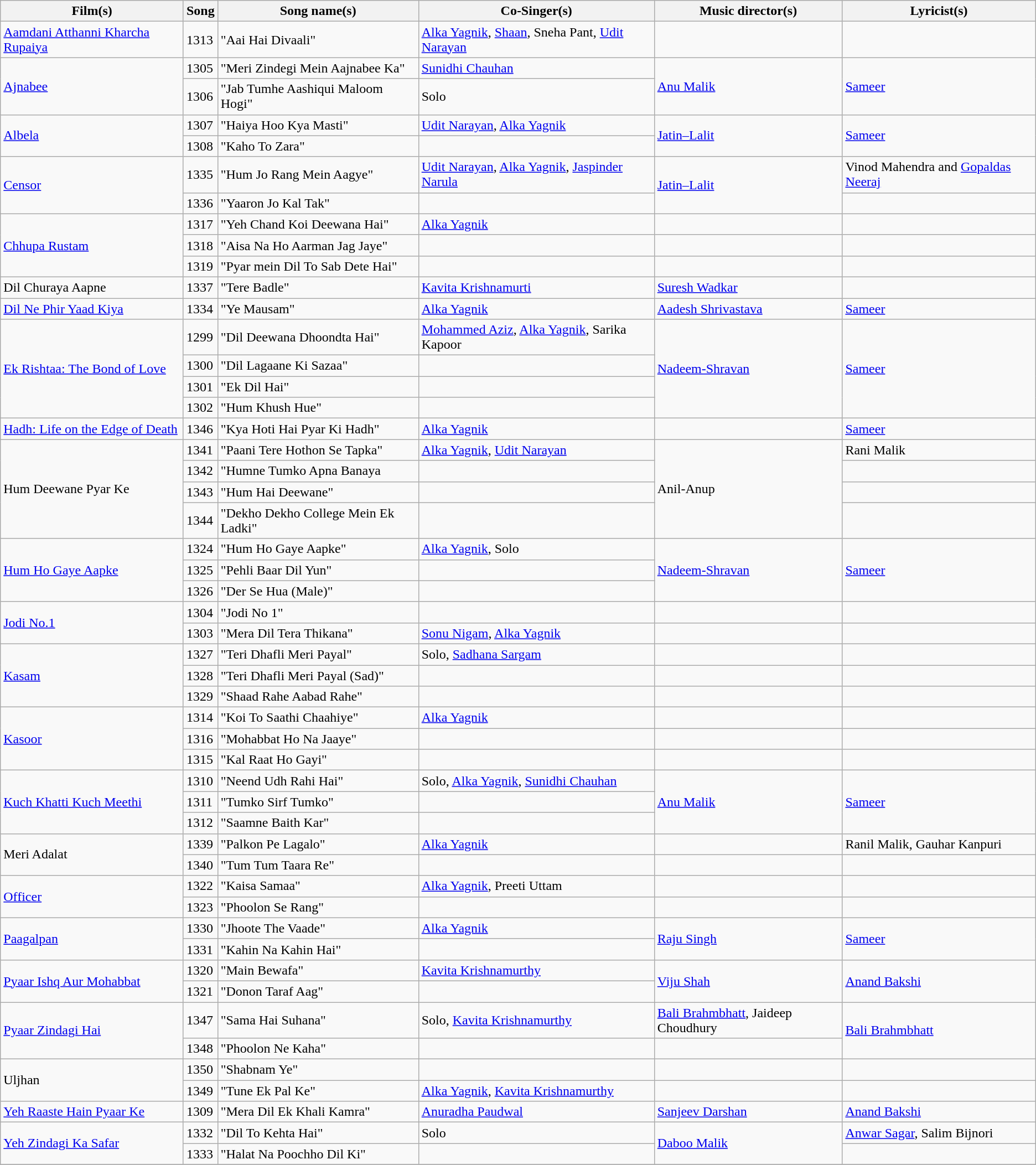<table class="wikitable sortable">
<tr>
<th>Film(s)</th>
<th>Song</th>
<th>Song name(s)</th>
<th>Co-Singer(s)</th>
<th>Music director(s)</th>
<th>Lyricist(s)</th>
</tr>
<tr>
<td><a href='#'>Aamdani Atthanni Kharcha Rupaiya</a></td>
<td>1313</td>
<td>"Aai Hai Divaali"</td>
<td><a href='#'>Alka Yagnik</a>, <a href='#'>Shaan</a>, Sneha Pant, <a href='#'>Udit Narayan</a></td>
<td></td>
<td></td>
</tr>
<tr>
<td rowspan="2"><a href='#'>Ajnabee</a></td>
<td>1305</td>
<td>"Meri Zindegi Mein Aajnabee Ka"</td>
<td><a href='#'>Sunidhi Chauhan</a></td>
<td rowspan="2"><a href='#'>Anu Malik</a></td>
<td rowspan="2"><a href='#'>Sameer</a></td>
</tr>
<tr>
<td>1306</td>
<td>"Jab Tumhe Aashiqui Maloom Hogi"</td>
<td>Solo</td>
</tr>
<tr>
<td rowspan="2"><a href='#'>Albela</a></td>
<td>1307</td>
<td>"Haiya Hoo Kya Masti"</td>
<td><a href='#'>Udit Narayan</a>, <a href='#'>Alka Yagnik</a></td>
<td rowspan="2"><a href='#'>Jatin–Lalit</a></td>
<td rowspan="2"><a href='#'>Sameer</a></td>
</tr>
<tr>
<td>1308</td>
<td>"Kaho To Zara"</td>
<td></td>
</tr>
<tr>
<td rowspan="2"><a href='#'>Censor</a></td>
<td>1335</td>
<td>"Hum Jo Rang Mein Aagye"</td>
<td><a href='#'>Udit Narayan</a>, <a href='#'>Alka Yagnik</a>, <a href='#'>Jaspinder Narula</a></td>
<td rowspan="2"><a href='#'>Jatin–Lalit</a></td>
<td>Vinod Mahendra and <a href='#'>Gopaldas Neeraj</a></td>
</tr>
<tr>
<td>1336</td>
<td>"Yaaron Jo Kal Tak"</td>
<td></td>
<td></td>
</tr>
<tr>
<td rowspan="3"><a href='#'>Chhupa Rustam</a></td>
<td>1317</td>
<td>"Yeh Chand Koi Deewana Hai"</td>
<td><a href='#'>Alka Yagnik</a></td>
<td></td>
<td></td>
</tr>
<tr>
<td>1318</td>
<td>"Aisa Na Ho Aarman Jag Jaye"</td>
<td></td>
<td></td>
<td></td>
</tr>
<tr>
<td>1319</td>
<td>"Pyar mein Dil To Sab Dete Hai"</td>
<td></td>
<td></td>
<td></td>
</tr>
<tr>
<td>Dil Churaya Aapne</td>
<td>1337</td>
<td>"Tere Badle"</td>
<td><a href='#'>Kavita Krishnamurti</a></td>
<td><a href='#'>Suresh Wadkar</a></td>
<td></td>
</tr>
<tr>
<td><a href='#'>Dil Ne Phir Yaad Kiya</a></td>
<td>1334</td>
<td>"Ye Mausam"</td>
<td><a href='#'>Alka Yagnik</a></td>
<td><a href='#'>Aadesh Shrivastava</a></td>
<td><a href='#'>Sameer</a></td>
</tr>
<tr>
<td rowspan="4"><a href='#'>Ek Rishtaa: The Bond of Love</a></td>
<td>1299</td>
<td>"Dil Deewana Dhoondta Hai"</td>
<td><a href='#'>Mohammed Aziz</a>, <a href='#'>Alka Yagnik</a>, Sarika Kapoor</td>
<td rowspan="4"><a href='#'>Nadeem-Shravan</a></td>
<td rowspan="4"><a href='#'>Sameer</a></td>
</tr>
<tr>
<td>1300</td>
<td>"Dil Lagaane Ki Sazaa"</td>
<td></td>
</tr>
<tr>
<td>1301</td>
<td>"Ek Dil Hai"</td>
<td></td>
</tr>
<tr>
<td>1302</td>
<td>"Hum Khush Hue"</td>
<td></td>
</tr>
<tr>
<td><a href='#'>Hadh: Life on the Edge of Death</a></td>
<td>1346</td>
<td>"Kya Hoti Hai Pyar Ki Hadh"</td>
<td><a href='#'>Alka Yagnik</a></td>
<td></td>
<td><a href='#'>Sameer</a></td>
</tr>
<tr>
<td rowspan="4">Hum Deewane Pyar Ke</td>
<td>1341</td>
<td>"Paani Tere Hothon Se Tapka"</td>
<td><a href='#'>Alka Yagnik</a>, <a href='#'>Udit Narayan</a></td>
<td rowspan="4">Anil-Anup</td>
<td>Rani Malik</td>
</tr>
<tr>
<td>1342</td>
<td>"Humne Tumko Apna Banaya</td>
<td></td>
<td></td>
</tr>
<tr>
<td>1343</td>
<td>"Hum Hai Deewane"</td>
<td></td>
<td></td>
</tr>
<tr>
<td>1344</td>
<td>"Dekho Dekho College Mein Ek Ladki"</td>
<td></td>
<td></td>
</tr>
<tr>
<td rowspan="3"><a href='#'>Hum Ho Gaye Aapke</a></td>
<td>1324</td>
<td>"Hum Ho Gaye Aapke"</td>
<td><a href='#'>Alka Yagnik</a>, Solo</td>
<td rowspan="3"><a href='#'>Nadeem-Shravan</a></td>
<td rowspan="3"><a href='#'>Sameer</a></td>
</tr>
<tr>
<td>1325</td>
<td>"Pehli Baar Dil Yun"</td>
<td></td>
</tr>
<tr>
<td>1326</td>
<td>"Der Se Hua (Male)"</td>
<td></td>
</tr>
<tr>
<td rowspan="2"><a href='#'>Jodi No.1</a></td>
<td>1304</td>
<td>"Jodi No 1"</td>
<td></td>
<td></td>
<td></td>
</tr>
<tr>
<td>1303</td>
<td>"Mera Dil Tera Thikana"</td>
<td><a href='#'>Sonu Nigam</a>, <a href='#'>Alka Yagnik</a></td>
<td></td>
<td></td>
</tr>
<tr>
<td rowspan="3"><a href='#'>Kasam</a></td>
<td>1327</td>
<td>"Teri Dhafli Meri Payal"</td>
<td>Solo, <a href='#'>Sadhana Sargam</a></td>
<td></td>
<td></td>
</tr>
<tr>
<td>1328</td>
<td>"Teri Dhafli Meri Payal (Sad)"</td>
<td></td>
<td></td>
<td></td>
</tr>
<tr>
<td>1329</td>
<td>"Shaad Rahe Aabad Rahe"</td>
<td></td>
<td></td>
<td></td>
</tr>
<tr>
<td rowspan="3"><a href='#'>Kasoor</a></td>
<td>1314</td>
<td>"Koi To Saathi Chaahiye"</td>
<td><a href='#'>Alka Yagnik</a></td>
<td></td>
<td></td>
</tr>
<tr>
<td>1316</td>
<td>"Mohabbat Ho Na Jaaye"</td>
<td></td>
<td></td>
<td></td>
</tr>
<tr>
<td>1315</td>
<td>"Kal Raat Ho Gayi"</td>
<td></td>
<td></td>
<td></td>
</tr>
<tr>
<td rowspan="3"><a href='#'>Kuch Khatti Kuch Meethi</a></td>
<td>1310</td>
<td>"Neend Udh Rahi Hai"</td>
<td>Solo, <a href='#'>Alka Yagnik</a>, <a href='#'>Sunidhi Chauhan</a></td>
<td rowspan="3"><a href='#'>Anu Malik</a></td>
<td rowspan="3"><a href='#'>Sameer</a></td>
</tr>
<tr>
<td>1311</td>
<td>"Tumko Sirf Tumko"</td>
<td></td>
</tr>
<tr>
<td>1312</td>
<td>"Saamne Baith Kar"</td>
<td></td>
</tr>
<tr>
<td rowspan="2">Meri Adalat</td>
<td>1339</td>
<td>"Palkon Pe Lagalo"</td>
<td><a href='#'>Alka Yagnik</a></td>
<td></td>
<td>Ranil Malik, Gauhar Kanpuri</td>
</tr>
<tr>
<td>1340</td>
<td>"Tum Tum Taara Re"</td>
<td></td>
<td></td>
<td></td>
</tr>
<tr>
<td rowspan="2"><a href='#'>Officer</a></td>
<td>1322</td>
<td>"Kaisa Samaa"</td>
<td><a href='#'>Alka Yagnik</a>, Preeti Uttam</td>
<td></td>
<td></td>
</tr>
<tr>
<td>1323</td>
<td>"Phoolon Se Rang"</td>
<td></td>
<td></td>
<td></td>
</tr>
<tr>
<td rowspan="2"><a href='#'>Paagalpan</a></td>
<td>1330</td>
<td>"Jhoote The Vaade"</td>
<td><a href='#'>Alka Yagnik</a></td>
<td rowspan="2"><a href='#'>Raju Singh</a></td>
<td rowspan="2"><a href='#'>Sameer</a></td>
</tr>
<tr>
<td>1331</td>
<td>"Kahin Na Kahin Hai"</td>
<td></td>
</tr>
<tr>
<td rowspan="2"><a href='#'>Pyaar Ishq Aur Mohabbat</a></td>
<td>1320</td>
<td>"Main Bewafa"</td>
<td><a href='#'>Kavita Krishnamurthy</a></td>
<td rowspan="2"><a href='#'>Viju Shah</a></td>
<td rowspan="2"><a href='#'>Anand Bakshi</a></td>
</tr>
<tr>
<td>1321</td>
<td>"Donon Taraf Aag"</td>
<td></td>
</tr>
<tr>
<td rowspan="2"><a href='#'>Pyaar Zindagi Hai</a></td>
<td>1347</td>
<td>"Sama Hai Suhana"</td>
<td>Solo, <a href='#'>Kavita Krishnamurthy</a></td>
<td><a href='#'>Bali Brahmbhatt</a>, Jaideep Choudhury</td>
<td rowspan="2"><a href='#'>Bali Brahmbhatt</a></td>
</tr>
<tr>
<td>1348</td>
<td>"Phoolon Ne Kaha"</td>
<td></td>
<td></td>
</tr>
<tr>
<td rowspan="2">Uljhan</td>
<td>1350</td>
<td>"Shabnam Ye"</td>
<td></td>
<td></td>
<td></td>
</tr>
<tr>
<td>1349</td>
<td>"Tune Ek Pal Ke"</td>
<td><a href='#'>Alka Yagnik</a>, <a href='#'>Kavita Krishnamurthy</a></td>
<td></td>
<td></td>
</tr>
<tr>
<td><a href='#'>Yeh Raaste Hain Pyaar Ke</a></td>
<td>1309</td>
<td>"Mera Dil Ek Khali Kamra"</td>
<td><a href='#'>Anuradha Paudwal</a></td>
<td><a href='#'>Sanjeev Darshan</a></td>
<td><a href='#'>Anand Bakshi</a></td>
</tr>
<tr>
<td rowspan="2"><a href='#'>Yeh Zindagi Ka Safar</a></td>
<td>1332</td>
<td>"Dil To Kehta Hai"</td>
<td>Solo</td>
<td rowspan="2"><a href='#'>Daboo Malik</a></td>
<td><a href='#'>Anwar Sagar</a>, Salim Bijnori</td>
</tr>
<tr>
<td>1333</td>
<td>"Halat Na Poochho Dil Ki"</td>
<td></td>
<td></td>
</tr>
<tr>
</tr>
</table>
